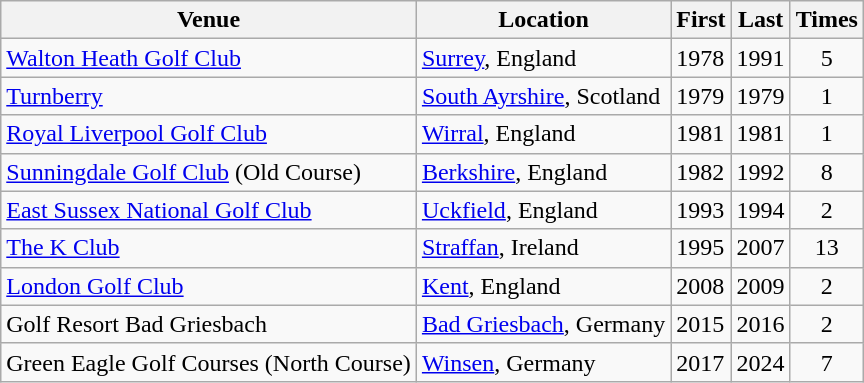<table class="wikitable">
<tr>
<th>Venue</th>
<th>Location</th>
<th>First</th>
<th>Last</th>
<th>Times</th>
</tr>
<tr>
<td><a href='#'>Walton Heath Golf Club</a></td>
<td><a href='#'>Surrey</a>, England</td>
<td>1978</td>
<td>1991</td>
<td align=center>5</td>
</tr>
<tr>
<td><a href='#'>Turnberry</a></td>
<td><a href='#'>South Ayrshire</a>, Scotland</td>
<td>1979</td>
<td>1979</td>
<td align=center>1</td>
</tr>
<tr>
<td><a href='#'>Royal Liverpool Golf Club</a></td>
<td><a href='#'>Wirral</a>, England</td>
<td>1981</td>
<td>1981</td>
<td align=center>1</td>
</tr>
<tr>
<td><a href='#'>Sunningdale Golf Club</a> (Old Course)</td>
<td><a href='#'>Berkshire</a>, England</td>
<td>1982</td>
<td>1992</td>
<td align=center>8</td>
</tr>
<tr>
<td><a href='#'>East Sussex National Golf Club</a></td>
<td><a href='#'>Uckfield</a>, England</td>
<td>1993</td>
<td>1994</td>
<td align=center>2</td>
</tr>
<tr>
<td><a href='#'>The K Club</a></td>
<td><a href='#'>Straffan</a>, Ireland</td>
<td>1995</td>
<td>2007</td>
<td align=center>13</td>
</tr>
<tr>
<td><a href='#'>London Golf Club</a></td>
<td><a href='#'>Kent</a>, England</td>
<td>2008</td>
<td>2009</td>
<td align=center>2</td>
</tr>
<tr>
<td>Golf Resort Bad Griesbach</td>
<td><a href='#'>Bad Griesbach</a>, Germany</td>
<td>2015</td>
<td>2016</td>
<td align=center>2</td>
</tr>
<tr>
<td>Green Eagle Golf Courses (North Course)</td>
<td><a href='#'>Winsen</a>, Germany</td>
<td>2017</td>
<td>2024</td>
<td align=center>7</td>
</tr>
</table>
